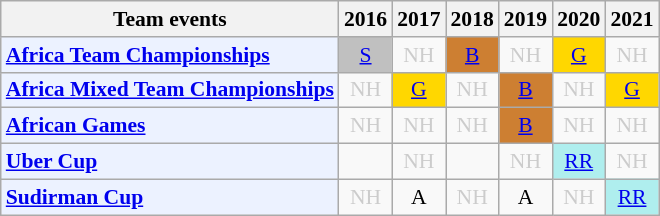<table class="wikitable" style="font-size: 90%; text-align:center">
<tr>
<th>Team events</th>
<th>2016</th>
<th>2017</th>
<th>2018</th>
<th>2019</th>
<th>2020</th>
<th>2021</th>
</tr>
<tr>
<td bgcolor="#ECF2FF"; align="left"><strong><a href='#'>Africa Team Championships</a></strong></td>
<td bgcolor=silver><a href='#'>S</a></td>
<td style=color:#ccc>NH</td>
<td bgcolor=CD7F32><a href='#'>B</a></td>
<td style=color:#ccc>NH</td>
<td bgcolor=gold><a href='#'>G</a></td>
<td style=color:#ccc>NH</td>
</tr>
<tr>
<td bgcolor="#ECF2FF"; align="left"><strong><a href='#'>Africa Mixed Team Championships</a></strong></td>
<td style=color:#ccc>NH</td>
<td bgcolor=gold><a href='#'>G</a></td>
<td style=color:#ccc>NH</td>
<td bgcolor=CD7F32><a href='#'>B</a></td>
<td style=color:#ccc>NH</td>
<td bgcolor=gold><a href='#'>G</a></td>
</tr>
<tr>
<td bgcolor="#ECF2FF"; align="left"><strong><a href='#'>African Games</a></strong></td>
<td style=color:#ccc>NH</td>
<td style=color:#ccc>NH</td>
<td style=color:#ccc>NH</td>
<td bgcolor=CD7F32><a href='#'>B</a></td>
<td style=color:#ccc>NH</td>
<td style=color:#ccc>NH</td>
</tr>
<tr>
<td bgcolor="#ECF2FF"; align="left"><strong><a href='#'>Uber Cup</a></strong></td>
<td></td>
<td style=color:#ccc>NH</td>
<td></td>
<td style=color:#ccc>NH</td>
<td bgcolor=AFEEEE><a href='#'>RR</a></td>
<td style=color:#ccc>NH</td>
</tr>
<tr>
<td bgcolor="#ECF2FF"; align="left"><strong><a href='#'>Sudirman Cup</a></strong></td>
<td style=color:#ccc>NH</td>
<td>A</td>
<td style=color:#ccc>NH</td>
<td>A</td>
<td style=color:#ccc>NH</td>
<td bgcolor=AFEEEE><a href='#'>RR</a></td>
</tr>
</table>
